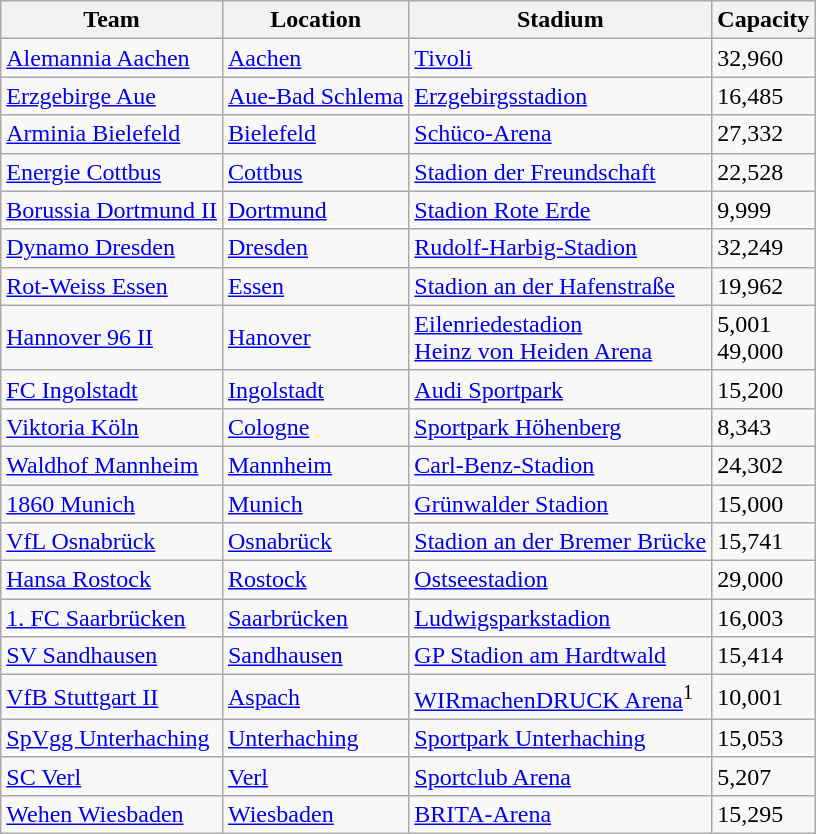<table class="wikitable sortable" style="text-align:left;">
<tr>
<th>Team</th>
<th>Location</th>
<th>Stadium</th>
<th>Capacity</th>
</tr>
<tr>
<td data-sort-value="Aachen"><a href='#'>Alemannia Aachen</a></td>
<td><a href='#'>Aachen</a></td>
<td><a href='#'>Tivoli</a></td>
<td>32,960</td>
</tr>
<tr>
<td data-sort-value="Aue"><a href='#'>Erzgebirge Aue</a></td>
<td><a href='#'>Aue-Bad Schlema</a></td>
<td><a href='#'>Erzgebirgsstadion</a></td>
<td>16,485</td>
</tr>
<tr>
<td data-sort-value="Bielefeld"><a href='#'>Arminia Bielefeld</a></td>
<td><a href='#'>Bielefeld</a></td>
<td><a href='#'>Schüco-Arena</a></td>
<td>27,332</td>
</tr>
<tr>
<td data-sort-value="Cottbus"><a href='#'>Energie Cottbus</a></td>
<td><a href='#'>Cottbus</a></td>
<td><a href='#'>Stadion der Freundschaft</a></td>
<td>22,528</td>
</tr>
<tr>
<td data-sort-value="Dortmund"><a href='#'>Borussia Dortmund II</a></td>
<td><a href='#'>Dortmund</a></td>
<td><a href='#'>Stadion Rote Erde</a></td>
<td>9,999</td>
</tr>
<tr>
<td data-sort-value="Dresden"><a href='#'>Dynamo Dresden</a></td>
<td><a href='#'>Dresden</a></td>
<td><a href='#'>Rudolf-Harbig-Stadion</a></td>
<td>32,249</td>
</tr>
<tr>
<td data-sort-value="Essen"><a href='#'>Rot-Weiss Essen</a></td>
<td><a href='#'>Essen</a></td>
<td><a href='#'>Stadion an der Hafenstraße</a></td>
<td>19,962</td>
</tr>
<tr>
<td data-sort-value="Hannover"><a href='#'>Hannover 96 II</a></td>
<td><a href='#'>Hanover</a></td>
<td><a href='#'>Eilenriedestadion</a><br><a href='#'>Heinz von Heiden Arena</a></td>
<td>5,001<br>49,000</td>
</tr>
<tr>
<td data-sort-value="Ingolstadt"><a href='#'>FC Ingolstadt</a></td>
<td><a href='#'>Ingolstadt</a></td>
<td><a href='#'>Audi Sportpark</a></td>
<td>15,200</td>
</tr>
<tr>
<td data-sort-value="Koln"><a href='#'>Viktoria Köln</a></td>
<td><a href='#'>Cologne</a></td>
<td><a href='#'>Sportpark Höhenberg</a></td>
<td>8,343</td>
</tr>
<tr>
<td data-sort-value="Mannheim"><a href='#'>Waldhof Mannheim</a></td>
<td><a href='#'>Mannheim</a></td>
<td><a href='#'>Carl-Benz-Stadion</a></td>
<td>24,302</td>
</tr>
<tr>
<td data-sort-value="Munich, 1860"><a href='#'>1860 Munich</a></td>
<td><a href='#'>Munich</a></td>
<td><a href='#'>Grünwalder Stadion</a></td>
<td>15,000</td>
</tr>
<tr>
<td data-sort-value="Osnabruck"><a href='#'>VfL Osnabrück</a></td>
<td><a href='#'>Osnabrück</a></td>
<td><a href='#'>Stadion an der Bremer Brücke</a></td>
<td>15,741</td>
</tr>
<tr>
<td data-sort-value="Rostock"><a href='#'>Hansa Rostock</a></td>
<td><a href='#'>Rostock</a></td>
<td><a href='#'>Ostseestadion</a></td>
<td>29,000</td>
</tr>
<tr>
<td data-sort-value="Saarbrucken"><a href='#'>1. FC Saarbrücken</a></td>
<td><a href='#'>Saarbrücken</a></td>
<td><a href='#'>Ludwigsparkstadion</a></td>
<td>16,003</td>
</tr>
<tr>
<td data-sort-value="Sandhausen"><a href='#'>SV Sandhausen</a></td>
<td><a href='#'>Sandhausen</a></td>
<td><a href='#'>GP Stadion am Hardtwald</a></td>
<td>15,414</td>
</tr>
<tr>
<td data-sort-value="Stuttgart"><a href='#'>VfB Stuttgart II</a></td>
<td><a href='#'>Aspach</a></td>
<td><a href='#'>WIRmachenDRUCK Arena</a><sup>1</sup></td>
<td>10,001</td>
</tr>
<tr>
<td data-sort-value="Unterhaching"><a href='#'>SpVgg Unterhaching</a></td>
<td><a href='#'>Unterhaching</a></td>
<td><a href='#'>Sportpark Unterhaching</a></td>
<td>15,053</td>
</tr>
<tr>
<td data-sort-value="Verl"><a href='#'>SC Verl</a></td>
<td><a href='#'>Verl</a></td>
<td><a href='#'>Sportclub Arena</a></td>
<td>5,207</td>
</tr>
<tr>
<td data-sort-value="Wiesbaden"><a href='#'>Wehen Wiesbaden</a></td>
<td><a href='#'>Wiesbaden</a></td>
<td><a href='#'>BRITA-Arena</a></td>
<td>15,295</td>
</tr>
</table>
